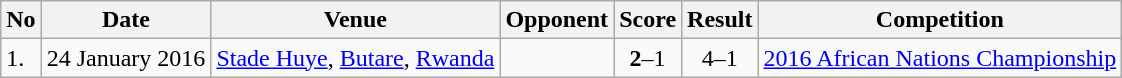<table class="wikitable" style="font-size:100%;">
<tr>
<th>No</th>
<th>Date</th>
<th>Venue</th>
<th>Opponent</th>
<th>Score</th>
<th>Result</th>
<th>Competition</th>
</tr>
<tr>
<td>1.</td>
<td>24 January 2016</td>
<td><a href='#'>Stade Huye</a>, <a href='#'>Butare</a>, <a href='#'>Rwanda</a></td>
<td></td>
<td align=center><strong>2</strong>–1</td>
<td align=center>4–1</td>
<td><a href='#'>2016 African Nations Championship</a></td>
</tr>
</table>
